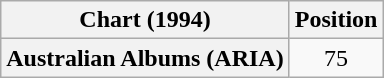<table class="wikitable plainrowheaders" style="text-align:center">
<tr>
<th scope="col">Chart (1994)</th>
<th scope="col">Position</th>
</tr>
<tr>
<th scope="row">Australian Albums (ARIA)</th>
<td>75</td>
</tr>
</table>
